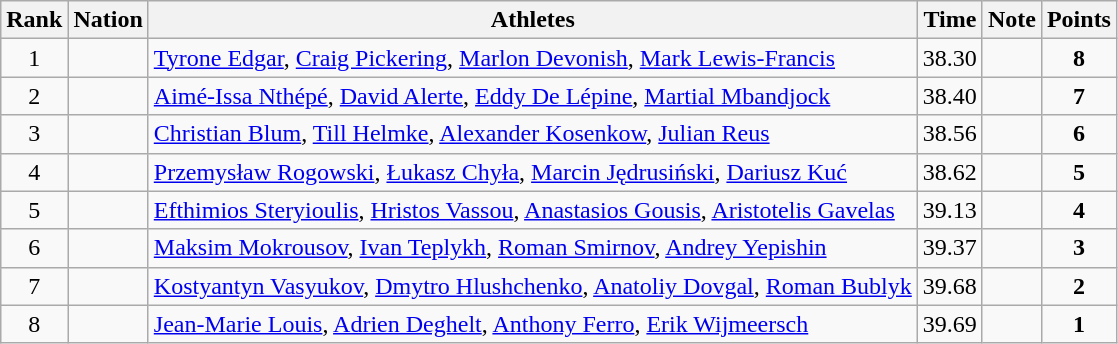<table class="wikitable sortable" style="text-align:center">
<tr>
<th>Rank</th>
<th>Nation</th>
<th>Athletes</th>
<th>Time</th>
<th>Note</th>
<th>Points</th>
</tr>
<tr>
<td>1</td>
<td align=left></td>
<td align=left><a href='#'>Tyrone Edgar</a>, <a href='#'>Craig Pickering</a>, <a href='#'>Marlon Devonish</a>, <a href='#'>Mark Lewis-Francis</a></td>
<td>38.30</td>
<td></td>
<td><strong>8</strong></td>
</tr>
<tr>
<td>2</td>
<td align=left></td>
<td align=left><a href='#'>Aimé-Issa Nthépé</a>, <a href='#'>David Alerte</a>, <a href='#'>Eddy De Lépine</a>, <a href='#'>Martial Mbandjock</a></td>
<td>38.40</td>
<td></td>
<td><strong>7</strong></td>
</tr>
<tr>
<td>3</td>
<td align=left></td>
<td align=left><a href='#'>Christian Blum</a>, <a href='#'>Till Helmke</a>, <a href='#'>Alexander Kosenkow</a>, <a href='#'>Julian Reus</a></td>
<td>38.56</td>
<td></td>
<td><strong>6</strong></td>
</tr>
<tr>
<td>4</td>
<td align=left></td>
<td align=left><a href='#'>Przemysław Rogowski</a>, <a href='#'>Łukasz Chyła</a>, <a href='#'>Marcin Jędrusiński</a>, <a href='#'>Dariusz Kuć</a></td>
<td>38.62</td>
<td></td>
<td><strong>5</strong></td>
</tr>
<tr>
<td>5</td>
<td align=left></td>
<td align=left><a href='#'>Efthimios Steryioulis</a>, <a href='#'>Hristos Vassou</a>, <a href='#'>Anastasios Gousis</a>, <a href='#'>Aristotelis Gavelas</a></td>
<td>39.13</td>
<td></td>
<td><strong>4</strong></td>
</tr>
<tr>
<td>6</td>
<td align=left></td>
<td align=left><a href='#'>Maksim Mokrousov</a>, <a href='#'>Ivan Teplykh</a>, <a href='#'>Roman Smirnov</a>, <a href='#'>Andrey Yepishin</a></td>
<td>39.37</td>
<td></td>
<td><strong>3</strong></td>
</tr>
<tr>
<td>7</td>
<td align=left></td>
<td align=left><a href='#'>Kostyantyn Vasyukov</a>, <a href='#'>Dmytro Hlushchenko</a>, <a href='#'>Anatoliy Dovgal</a>, <a href='#'>Roman Bublyk</a></td>
<td>39.68</td>
<td></td>
<td><strong>2</strong></td>
</tr>
<tr>
<td>8</td>
<td align=left></td>
<td align=left><a href='#'>Jean-Marie Louis</a>, <a href='#'>Adrien Deghelt</a>, <a href='#'>Anthony Ferro</a>, <a href='#'>Erik Wijmeersch</a></td>
<td>39.69</td>
<td></td>
<td><strong>1</strong></td>
</tr>
</table>
